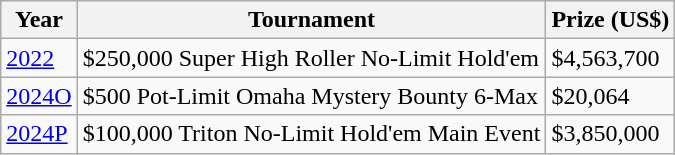<table class="wikitable">
<tr>
<th>Year</th>
<th>Tournament</th>
<th>Prize (US$)</th>
</tr>
<tr>
<td><a href='#'>2022</a></td>
<td>$250,000 Super High Roller No-Limit Hold'em</td>
<td>$4,563,700</td>
</tr>
<tr>
<td><a href='#'>2024O</a></td>
<td>$500 Pot-Limit Omaha Mystery Bounty 6-Max</td>
<td>$20,064</td>
</tr>
<tr>
<td><a href='#'>2024P</a></td>
<td>$100,000 Triton No-Limit Hold'em Main Event</td>
<td>$3,850,000</td>
</tr>
</table>
